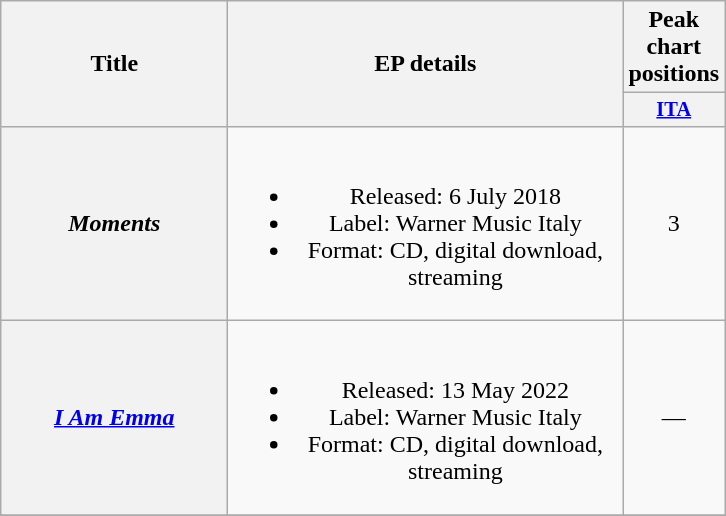<table class="wikitable plainrowheaders" style="text-align:center;">
<tr>
<th scope="col" rowspan="2" style="width:9em;">Title</th>
<th scope="col" rowspan="2" style="width:16em;">EP details</th>
<th scope="col" colspan="1">Peak chart positions</th>
</tr>
<tr>
<th scope="col" style="width:3em;font-size:85%;"><a href='#'>ITA</a><br></th>
</tr>
<tr>
<th scope="row"><em>Moments</em></th>
<td><br><ul><li>Released: 6 July 2018</li><li>Label: Warner Music Italy</li><li>Format: CD, digital download, streaming</li></ul></td>
<td>3</td>
</tr>
<tr>
<th scope="row"><em><a href='#'>I Am Emma</a></em></th>
<td><br><ul><li>Released: 13 May 2022</li><li>Label: Warner Music Italy</li><li>Format: CD, digital download, streaming</li></ul></td>
<td>—</td>
</tr>
<tr>
</tr>
</table>
